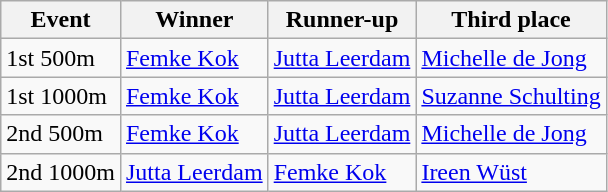<table class="wikitable">
<tr>
<th>Event</th>
<th>Winner</th>
<th>Runner-up</th>
<th>Third place</th>
</tr>
<tr>
<td>1st 500m</td>
<td><a href='#'>Femke Kok</a></td>
<td><a href='#'>Jutta Leerdam</a></td>
<td><a href='#'>Michelle de Jong</a></td>
</tr>
<tr>
<td>1st 1000m</td>
<td><a href='#'>Femke Kok</a></td>
<td><a href='#'>Jutta Leerdam</a></td>
<td><a href='#'>Suzanne Schulting</a></td>
</tr>
<tr>
<td>2nd 500m</td>
<td><a href='#'>Femke Kok</a></td>
<td><a href='#'>Jutta Leerdam</a></td>
<td><a href='#'>Michelle de Jong</a></td>
</tr>
<tr>
<td>2nd 1000m</td>
<td><a href='#'>Jutta Leerdam</a></td>
<td><a href='#'>Femke Kok</a></td>
<td><a href='#'>Ireen Wüst</a></td>
</tr>
</table>
